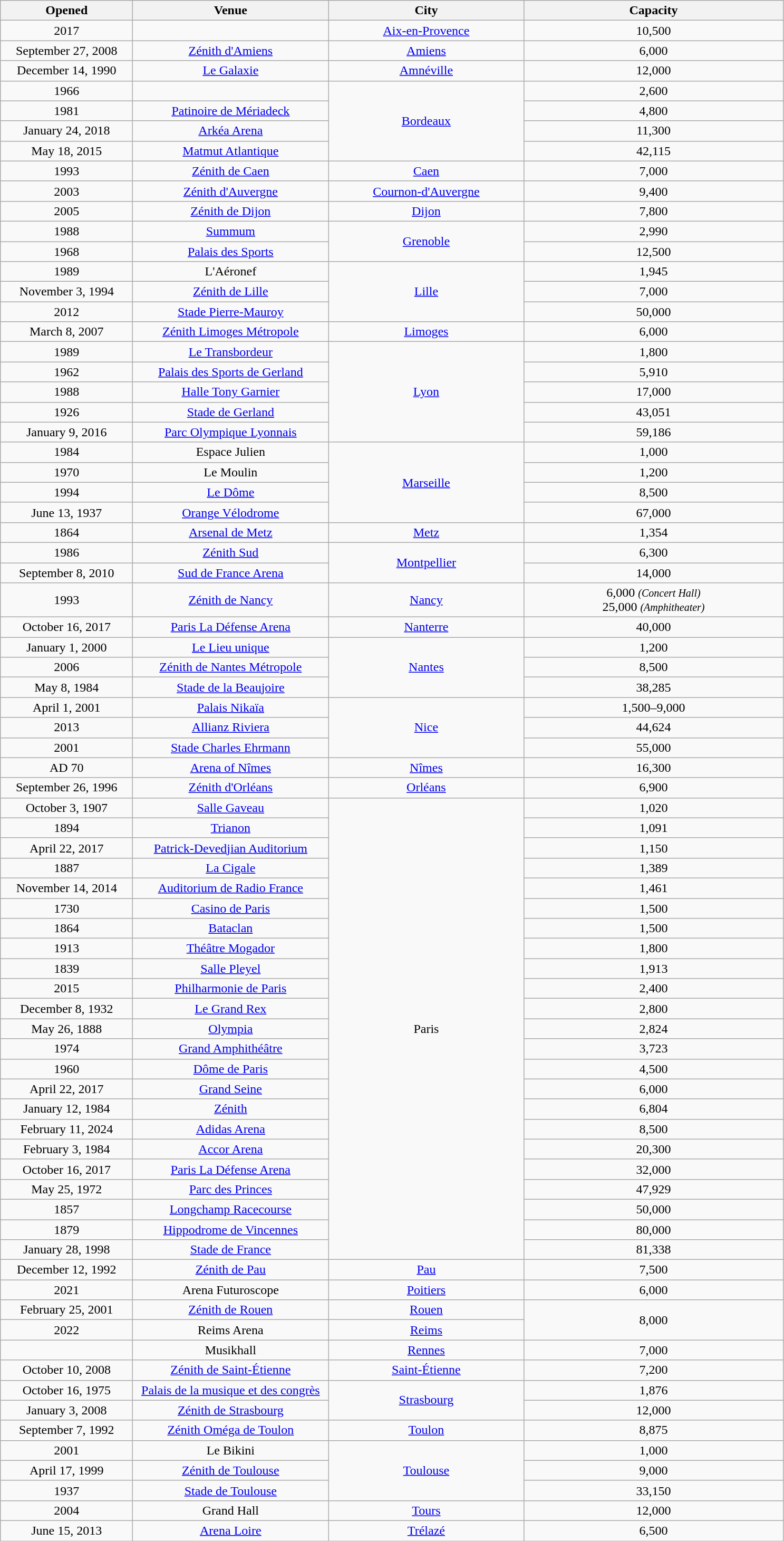<table class="sortable wikitable" style="text-align:center;">
<tr>
<th scope="col" style="width:10em;">Opened</th>
<th scope="col" style="width:15em;">Venue</th>
<th scope="col" style="width:15em;">City</th>
<th scope="col" style="width:20em;">Capacity</th>
</tr>
<tr>
<td>2017</td>
<td></td>
<td><a href='#'>Aix-en-Provence</a></td>
<td>10,500</td>
</tr>
<tr>
<td>September 27, 2008</td>
<td><a href='#'>Zénith d'Amiens</a></td>
<td><a href='#'>Amiens</a></td>
<td>6,000</td>
</tr>
<tr>
<td>December 14, 1990</td>
<td><a href='#'>Le Galaxie</a></td>
<td><a href='#'>Amnéville</a></td>
<td>12,000</td>
</tr>
<tr>
<td>1966</td>
<td></td>
<td rowspan="4"><a href='#'>Bordeaux</a></td>
<td>2,600</td>
</tr>
<tr>
<td>1981</td>
<td><a href='#'>Patinoire de Mériadeck</a></td>
<td>4,800</td>
</tr>
<tr>
<td>January 24, 2018</td>
<td><a href='#'>Arkéa Arena</a></td>
<td>11,300</td>
</tr>
<tr>
<td>May 18, 2015</td>
<td><a href='#'>Matmut Atlantique</a></td>
<td>42,115</td>
</tr>
<tr>
<td>1993</td>
<td><a href='#'>Zénith de Caen</a></td>
<td><a href='#'>Caen</a></td>
<td>7,000</td>
</tr>
<tr>
<td>2003</td>
<td><a href='#'>Zénith d'Auvergne</a></td>
<td><a href='#'>Cournon-d'Auvergne</a></td>
<td>9,400</td>
</tr>
<tr>
<td>2005</td>
<td><a href='#'>Zénith de Dijon</a></td>
<td><a href='#'>Dijon</a></td>
<td>7,800</td>
</tr>
<tr>
<td>1988</td>
<td><a href='#'>Summum</a></td>
<td rowspan="2"><a href='#'>Grenoble</a></td>
<td>2,990</td>
</tr>
<tr>
<td>1968</td>
<td><a href='#'>Palais des Sports</a></td>
<td>12,500</td>
</tr>
<tr>
<td>1989</td>
<td>L'Aéronef</td>
<td rowspan="3"><a href='#'>Lille</a></td>
<td>1,945</td>
</tr>
<tr>
<td>November 3, 1994</td>
<td><a href='#'>Zénith de Lille</a></td>
<td>7,000</td>
</tr>
<tr>
<td>2012</td>
<td><a href='#'>Stade Pierre-Mauroy</a></td>
<td>50,000</td>
</tr>
<tr>
<td>March 8, 2007</td>
<td><a href='#'>Zénith Limoges Métropole</a></td>
<td><a href='#'>Limoges</a></td>
<td>6,000</td>
</tr>
<tr>
<td>1989</td>
<td><a href='#'>Le Transbordeur</a></td>
<td rowspan="5"><a href='#'>Lyon</a></td>
<td>1,800</td>
</tr>
<tr>
<td>1962</td>
<td><a href='#'>Palais des Sports de Gerland</a></td>
<td>5,910</td>
</tr>
<tr>
<td>1988</td>
<td><a href='#'>Halle Tony Garnier</a></td>
<td>17,000</td>
</tr>
<tr>
<td>1926</td>
<td><a href='#'>Stade de Gerland</a></td>
<td>43,051</td>
</tr>
<tr>
<td>January 9, 2016</td>
<td><a href='#'>Parc Olympique Lyonnais</a></td>
<td>59,186</td>
</tr>
<tr>
<td>1984</td>
<td>Espace Julien</td>
<td rowspan="4"><a href='#'>Marseille</a></td>
<td>1,000</td>
</tr>
<tr>
<td>1970</td>
<td>Le Moulin</td>
<td>1,200</td>
</tr>
<tr>
<td>1994</td>
<td><a href='#'>Le Dôme</a></td>
<td>8,500</td>
</tr>
<tr>
<td>June 13, 1937</td>
<td><a href='#'>Orange Vélodrome</a></td>
<td>67,000</td>
</tr>
<tr>
<td>1864</td>
<td><a href='#'>Arsenal de Metz</a></td>
<td><a href='#'>Metz</a></td>
<td>1,354</td>
</tr>
<tr>
<td>1986</td>
<td><a href='#'>Zénith Sud</a></td>
<td rowspan="2"><a href='#'>Montpellier</a></td>
<td>6,300</td>
</tr>
<tr>
<td>September 8, 2010</td>
<td><a href='#'>Sud de France Arena</a></td>
<td>14,000</td>
</tr>
<tr>
<td>1993</td>
<td><a href='#'>Zénith de Nancy</a></td>
<td><a href='#'>Nancy</a></td>
<td>6,000 <em><small>(Concert Hall)</small></em><br>25,000 <em><small>(Amphitheater)</small></em></td>
</tr>
<tr>
<td>October 16, 2017</td>
<td><a href='#'>Paris La Défense Arena</a></td>
<td><a href='#'>Nanterre</a></td>
<td>40,000</td>
</tr>
<tr>
<td>January 1, 2000</td>
<td><a href='#'>Le Lieu unique</a></td>
<td rowspan="3"><a href='#'>Nantes</a></td>
<td>1,200</td>
</tr>
<tr>
<td>2006</td>
<td><a href='#'>Zénith de Nantes Métropole</a></td>
<td>8,500</td>
</tr>
<tr>
<td>May 8, 1984</td>
<td><a href='#'>Stade de la Beaujoire</a></td>
<td>38,285</td>
</tr>
<tr>
<td>April 1, 2001</td>
<td><a href='#'>Palais Nikaïa</a></td>
<td rowspan="3"><a href='#'>Nice</a></td>
<td>1,500–9,000</td>
</tr>
<tr>
<td>2013</td>
<td><a href='#'>Allianz Riviera</a></td>
<td>44,624</td>
</tr>
<tr>
<td>2001</td>
<td><a href='#'>Stade Charles Ehrmann</a></td>
<td>55,000</td>
</tr>
<tr>
<td>AD 70</td>
<td><a href='#'>Arena of Nîmes</a></td>
<td><a href='#'>Nîmes</a></td>
<td>16,300</td>
</tr>
<tr>
<td>September 26, 1996</td>
<td><a href='#'>Zénith d'Orléans</a></td>
<td><a href='#'>Orléans</a></td>
<td>6,900</td>
</tr>
<tr>
<td>October 3, 1907</td>
<td><a href='#'>Salle Gaveau</a></td>
<td rowspan="23">Paris</td>
<td>1,020</td>
</tr>
<tr>
<td>1894</td>
<td><a href='#'>Trianon</a></td>
<td>1,091</td>
</tr>
<tr>
<td>April 22, 2017</td>
<td><a href='#'>Patrick-Devedjian Auditorium</a></td>
<td>1,150</td>
</tr>
<tr>
<td>1887</td>
<td><a href='#'>La Cigale</a></td>
<td>1,389</td>
</tr>
<tr>
<td>November 14, 2014</td>
<td><a href='#'>Auditorium de Radio France</a></td>
<td>1,461</td>
</tr>
<tr>
<td>1730</td>
<td><a href='#'>Casino de Paris</a></td>
<td>1,500</td>
</tr>
<tr>
<td>1864</td>
<td><a href='#'>Bataclan</a></td>
<td>1,500</td>
</tr>
<tr>
<td>1913</td>
<td><a href='#'>Théâtre Mogador</a></td>
<td>1,800</td>
</tr>
<tr>
<td>1839</td>
<td><a href='#'>Salle Pleyel</a></td>
<td>1,913</td>
</tr>
<tr>
<td>2015</td>
<td><a href='#'>Philharmonie de Paris</a></td>
<td>2,400</td>
</tr>
<tr>
<td>December 8, 1932</td>
<td><a href='#'>Le Grand Rex</a></td>
<td>2,800</td>
</tr>
<tr>
<td>May 26, 1888</td>
<td><a href='#'>Olympia</a></td>
<td>2,824</td>
</tr>
<tr>
<td>1974</td>
<td><a href='#'>Grand Amphithéâtre</a></td>
<td>3,723</td>
</tr>
<tr>
<td>1960</td>
<td><a href='#'>Dôme de Paris</a></td>
<td>4,500</td>
</tr>
<tr>
<td>April 22, 2017</td>
<td><a href='#'>Grand Seine</a></td>
<td>6,000</td>
</tr>
<tr>
<td>January 12, 1984</td>
<td><a href='#'>Zénith</a></td>
<td>6,804</td>
</tr>
<tr>
<td>February 11, 2024</td>
<td><a href='#'>Adidas Arena</a></td>
<td>8,500</td>
</tr>
<tr>
<td>February 3, 1984</td>
<td><a href='#'>Accor Arena</a></td>
<td>20,300</td>
</tr>
<tr>
<td>October 16, 2017</td>
<td><a href='#'>Paris La Défense Arena</a></td>
<td>32,000</td>
</tr>
<tr>
<td>May 25, 1972</td>
<td><a href='#'>Parc des Princes</a></td>
<td>47,929</td>
</tr>
<tr>
<td>1857</td>
<td><a href='#'>Longchamp Racecourse</a></td>
<td>50,000</td>
</tr>
<tr>
<td>1879</td>
<td><a href='#'>Hippodrome de Vincennes</a></td>
<td>80,000</td>
</tr>
<tr>
<td>January 28, 1998</td>
<td><a href='#'>Stade de France</a></td>
<td>81,338</td>
</tr>
<tr>
<td>December 12, 1992</td>
<td><a href='#'>Zénith de Pau</a></td>
<td><a href='#'>Pau</a></td>
<td>7,500</td>
</tr>
<tr>
<td>2021</td>
<td>Arena Futuroscope</td>
<td><a href='#'>Poitiers</a></td>
<td>6,000</td>
</tr>
<tr>
<td>February 25, 2001</td>
<td><a href='#'>Zénith de Rouen</a></td>
<td><a href='#'>Rouen</a></td>
<td rowspan="2">8,000</td>
</tr>
<tr>
<td>2022</td>
<td>Reims Arena</td>
<td><a href='#'>Reims</a></td>
</tr>
<tr>
<td></td>
<td>Musikhall</td>
<td><a href='#'>Rennes</a></td>
<td>7,000</td>
</tr>
<tr>
<td>October 10, 2008</td>
<td><a href='#'>Zénith de Saint-Étienne</a></td>
<td><a href='#'>Saint-Étienne</a></td>
<td>7,200</td>
</tr>
<tr>
<td>October 16, 1975</td>
<td><a href='#'>Palais de la musique et des congrès</a></td>
<td rowspan="2"><a href='#'>Strasbourg</a></td>
<td>1,876</td>
</tr>
<tr>
<td>January 3, 2008</td>
<td><a href='#'>Zénith de Strasbourg</a></td>
<td>12,000</td>
</tr>
<tr>
<td>September 7, 1992</td>
<td><a href='#'>Zénith Oméga de Toulon</a></td>
<td><a href='#'>Toulon</a></td>
<td>8,875</td>
</tr>
<tr>
<td>2001</td>
<td>Le Bikini</td>
<td rowspan="3"><a href='#'>Toulouse</a></td>
<td>1,000</td>
</tr>
<tr>
<td>April 17, 1999</td>
<td><a href='#'>Zénith de Toulouse</a></td>
<td>9,000</td>
</tr>
<tr>
<td>1937</td>
<td><a href='#'>Stade de Toulouse</a></td>
<td>33,150</td>
</tr>
<tr>
<td>2004</td>
<td>Grand Hall</td>
<td><a href='#'>Tours</a></td>
<td>12,000</td>
</tr>
<tr>
<td>June 15, 2013</td>
<td><a href='#'>Arena Loire</a></td>
<td><a href='#'>Trélazé</a></td>
<td>6,500</td>
</tr>
</table>
